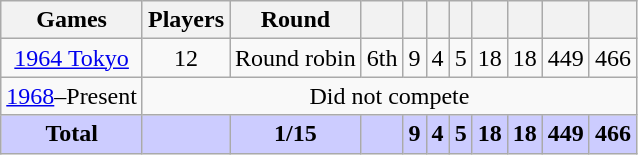<table class="wikitable sortable collapsible collapsed">
<tr>
<th>Games</th>
<th>Players</th>
<th>Round</th>
<th></th>
<th></th>
<th></th>
<th></th>
<th></th>
<th></th>
<th></th>
<th></th>
</tr>
<tr align=center>
<td><a href='#'>1964 Tokyo</a></td>
<td>12</td>
<td>Round robin</td>
<td>6th</td>
<td>9</td>
<td>4</td>
<td>5</td>
<td>18</td>
<td>18</td>
<td>449</td>
<td>466</td>
</tr>
<tr align=center>
<td><a href='#'>1968</a>–Present</td>
<td colspan=11>Did not compete</td>
</tr>
<tr style="text-align:center; background-color:#ccf;">
<td><strong>Total</strong></td>
<td></td>
<td><strong>1/15</strong></td>
<td></td>
<td><strong>9</strong></td>
<td><strong>4</strong></td>
<td><strong>5</strong></td>
<td><strong>18</strong></td>
<td><strong>18</strong></td>
<td><strong>449</strong></td>
<td><strong>466</strong></td>
</tr>
</table>
